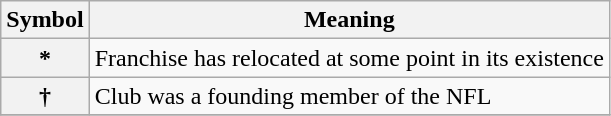<table class="wikitable plainrowheaders" border="1">
<tr>
<th scope="col">Symbol</th>
<th scope="col">Meaning</th>
</tr>
<tr>
<th scope="row" style="text-align:center;"><strong>*</strong></th>
<td>Franchise has relocated at some point in its existence</td>
</tr>
<tr>
<th scope="row" style="text-align:center;"><strong>†</strong></th>
<td>Club was a founding member of the NFL</td>
</tr>
<tr>
</tr>
</table>
